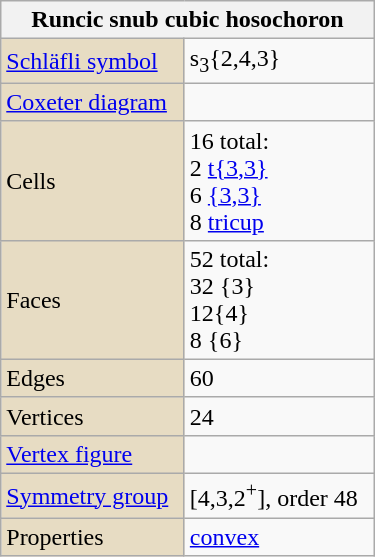<table class="wikitable" align="right" style="margin-left:10px" width="250">
<tr>
<th bgcolor=#e7dcc3 colspan=2>Runcic snub cubic hosochoron</th>
</tr>
<tr>
<td bgcolor=#e7dcc3><a href='#'>Schläfli symbol</a></td>
<td>s<sub>3</sub>{2,4,3}</td>
</tr>
<tr>
<td bgcolor=#e7dcc3><a href='#'>Coxeter diagram</a></td>
<td></td>
</tr>
<tr>
<td bgcolor=#e7dcc3>Cells</td>
<td>16 total:<br> 2 <a href='#'>t{3,3}</a> <br>6 <a href='#'>{3,3}</a> <br>8 <a href='#'>tricup</a> </td>
</tr>
<tr>
<td bgcolor=#e7dcc3>Faces</td>
<td>52 total:<br>32 {3}<br>12{4}<br>8 {6}</td>
</tr>
<tr>
<td bgcolor=#e7dcc3>Edges</td>
<td>60</td>
</tr>
<tr>
<td bgcolor=#e7dcc3>Vertices</td>
<td>24</td>
</tr>
<tr>
<td bgcolor=#e7dcc3><a href='#'>Vertex figure</a></td>
<td></td>
</tr>
<tr>
<td bgcolor=#e7dcc3><a href='#'>Symmetry group</a></td>
<td>[4,3,2<sup>+</sup>], order 48</td>
</tr>
<tr>
<td bgcolor=#e7dcc3>Properties</td>
<td><a href='#'>convex</a></td>
</tr>
</table>
